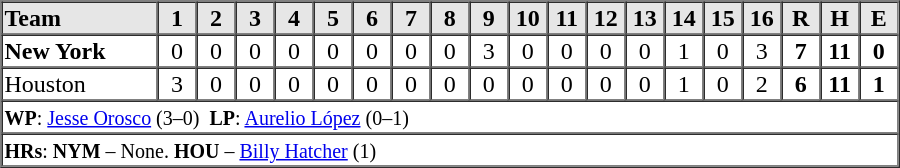<table border="1" cellspacing="0"  style="width:600px; margin-left:3em;">
<tr style="text-align:center; background:#e6e6e6;">
<th style="text-align:left; width:16%;">Team</th>
<th width=4%>1</th>
<th width=4%>2</th>
<th width=4%>3</th>
<th width=4%>4</th>
<th width=4%>5</th>
<th width=4%>6</th>
<th width=4%>7</th>
<th width=4%>8</th>
<th width=4%>9</th>
<th width=4%>10</th>
<th width=4%>11</th>
<th width=4%>12</th>
<th width=4%>13</th>
<th width=4%>14</th>
<th width=4%>15</th>
<th width=4%>16</th>
<th width=4%>R</th>
<th width=4%>H</th>
<th width=4%>E</th>
</tr>
<tr style="text-align:center;">
<td align=left><strong>New York</strong></td>
<td>0</td>
<td>0</td>
<td>0</td>
<td>0</td>
<td>0</td>
<td>0</td>
<td>0</td>
<td>0</td>
<td>3</td>
<td>0</td>
<td>0</td>
<td>0</td>
<td>0</td>
<td>1</td>
<td>0</td>
<td>3</td>
<td><strong>7</strong></td>
<td><strong>11</strong></td>
<td><strong>0</strong></td>
</tr>
<tr style="text-align:center;">
<td align=left>Houston</td>
<td>3</td>
<td>0</td>
<td>0</td>
<td>0</td>
<td>0</td>
<td>0</td>
<td>0</td>
<td>0</td>
<td>0</td>
<td>0</td>
<td>0</td>
<td>0</td>
<td>0</td>
<td>1</td>
<td>0</td>
<td>2</td>
<td><strong>6</strong></td>
<td><strong>11</strong></td>
<td><strong>1</strong></td>
</tr>
<tr style="text-align:left;">
<td colspan=22><small><strong>WP</strong>: <a href='#'>Jesse Orosco</a> (3–0)  <strong>LP</strong>: <a href='#'>Aurelio López</a> (0–1)</small></td>
</tr>
<tr style="text-align:left;">
<td colspan=22><small><strong>HRs</strong>: <strong>NYM</strong> – None. <strong>HOU</strong> – <a href='#'>Billy Hatcher</a> (1)</small></td>
</tr>
</table>
